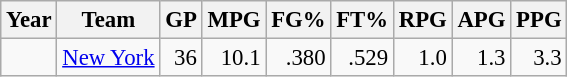<table class="wikitable sortable" style="font-size:95%; text-align:right;">
<tr>
<th>Year</th>
<th>Team</th>
<th>GP</th>
<th>MPG</th>
<th>FG%</th>
<th>FT%</th>
<th>RPG</th>
<th>APG</th>
<th>PPG</th>
</tr>
<tr>
<td style="text-align:left;"></td>
<td style="text-align:left;"><a href='#'>New York</a></td>
<td>36</td>
<td>10.1</td>
<td>.380</td>
<td>.529</td>
<td>1.0</td>
<td>1.3</td>
<td>3.3</td>
</tr>
</table>
